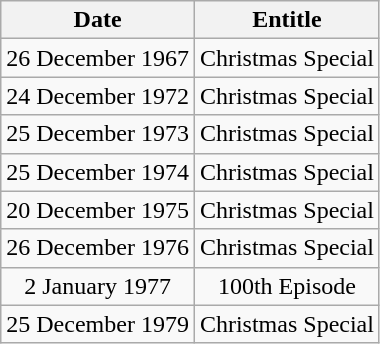<table class="wikitable" style="text-align:center;">
<tr>
<th>Date</th>
<th>Entitle</th>
</tr>
<tr>
<td>26 December 1967</td>
<td>Christmas Special</td>
</tr>
<tr>
<td>24 December 1972</td>
<td>Christmas Special</td>
</tr>
<tr>
<td>25 December 1973</td>
<td>Christmas Special</td>
</tr>
<tr>
<td>25 December 1974</td>
<td>Christmas Special</td>
</tr>
<tr>
<td>20 December 1975</td>
<td>Christmas Special</td>
</tr>
<tr>
<td>26 December 1976</td>
<td>Christmas Special</td>
</tr>
<tr>
<td>2 January 1977</td>
<td>100th Episode</td>
</tr>
<tr>
<td>25 December 1979</td>
<td>Christmas Special</td>
</tr>
</table>
